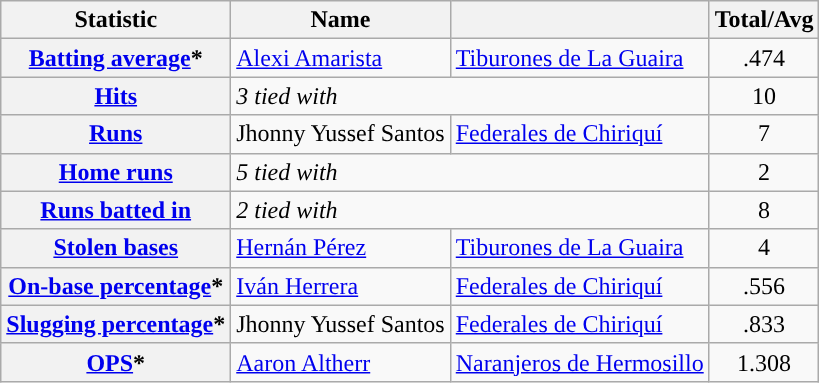<table class="wikitable plainrowheaders">
<tr>
<th scope="col">Statistic</th>
<th scope="col">Name</th>
<th></th>
<th scope="col">Total/Avg</th>
</tr>
<tr>
<th scope="row"><a href='#'>Batting average</a>*</th>
<td> <a href='#'>Alexi Amarista</a></td>
<td> <a href='#'>Tiburones de La Guaira</a></td>
<td align="center">.474</td>
</tr>
<tr>
<th scope="row"><a href='#'>Hits</a></th>
<td colspan="2"><em>3 tied with</em></td>
<td align=center>10</td>
</tr>
<tr>
<th scope="row"><a href='#'>Runs</a></th>
<td> Jhonny Yussef Santos</td>
<td> <a href='#'>Federales de Chiriquí</a></td>
<td align="center">7</td>
</tr>
<tr>
<th scope="row"><a href='#'>Home runs</a></th>
<td colspan="2"><em>5 tied with</em></td>
<td align=center>2</td>
</tr>
<tr>
<th scope="row"><a href='#'>Runs batted in</a></th>
<td colspan="2"><em>2 tied with</em></td>
<td align=center>8</td>
</tr>
<tr>
<th scope="row"><a href='#'>Stolen bases</a></th>
<td> <a href='#'>Hernán Pérez</a></td>
<td> <a href='#'>Tiburones de La Guaira</a></td>
<td align="center">4</td>
</tr>
<tr>
<th scope="row"><a href='#'>On-base percentage</a>*</th>
<td> <a href='#'>Iván Herrera</a></td>
<td> <a href='#'>Federales de Chiriquí</a></td>
<td align="center">.556</td>
</tr>
<tr>
<th scope="row"><a href='#'>Slugging percentage</a>*</th>
<td> Jhonny Yussef Santos</td>
<td> <a href='#'>Federales de Chiriquí</a></td>
<td align="center">.833</td>
</tr>
<tr>
<th scope="row"><a href='#'>OPS</a>*</th>
<td> <a href='#'>Aaron Altherr</a></td>
<td> <a href='#'>Naranjeros de Hermosillo</a></td>
<td align="center">1.308</td>
</tr>
</table>
